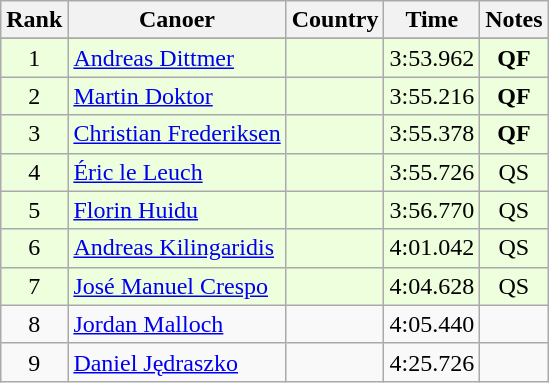<table class="wikitable sortable" style="text-align:center">
<tr>
<th>Rank</th>
<th>Canoer</th>
<th>Country</th>
<th>Time</th>
<th>Notes</th>
</tr>
<tr>
</tr>
<tr bgcolor = "eeffdd">
<td align="center">1</td>
<td align="left"><a href='#'>Andreas Dittmer</a></td>
<td align="left"></td>
<td align="center">3:53.962</td>
<td align="center"><strong>QF</strong></td>
</tr>
<tr bgcolor = "eeffdd">
<td align="center">2</td>
<td align="left"><a href='#'>Martin Doktor</a></td>
<td align="left"></td>
<td align="center">3:55.216</td>
<td align="center"><strong>QF</strong></td>
</tr>
<tr bgcolor = "eeffdd">
<td align="center">3</td>
<td align="left"><a href='#'>Christian Frederiksen</a></td>
<td align="left"></td>
<td align="center">3:55.378</td>
<td align="center"><strong>QF</strong></td>
</tr>
<tr bgcolor = "eeffdd">
<td align="center">4</td>
<td align="left"><a href='#'>Éric le Leuch</a></td>
<td align="left"></td>
<td align="center">3:55.726</td>
<td align="center">QS</td>
</tr>
<tr bgcolor = "eeffdd">
<td align="center">5</td>
<td align="left"><a href='#'>Florin Huidu</a></td>
<td align="left"></td>
<td align="center">3:56.770</td>
<td align="center">QS</td>
</tr>
<tr bgcolor = "eeffdd">
<td align="center">6</td>
<td align="left"><a href='#'>Andreas Kilingaridis</a></td>
<td align="left"></td>
<td align="center">4:01.042</td>
<td align="center">QS</td>
</tr>
<tr bgcolor = "eeffdd">
<td align="center">7</td>
<td align="left"><a href='#'>José Manuel Crespo</a></td>
<td align="left"></td>
<td align="center">4:04.628</td>
<td align="center">QS</td>
</tr>
<tr>
<td align="center">8</td>
<td align="left"><a href='#'>Jordan Malloch</a></td>
<td align="left"></td>
<td align="center">4:05.440</td>
<td align="center"></td>
</tr>
<tr>
<td align="center">9</td>
<td align="left"><a href='#'>Daniel Jędraszko</a></td>
<td align="left"></td>
<td align="center">4:25.726</td>
<td align="center"></td>
</tr>
</table>
